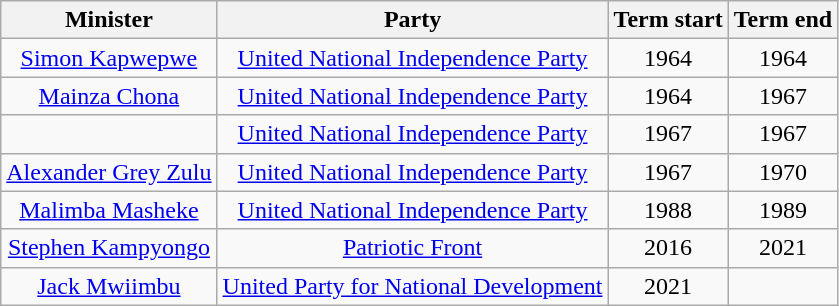<table class=wikitable style=text-align:center>
<tr>
<th>Minister</th>
<th>Party</th>
<th>Term start</th>
<th>Term end</th>
</tr>
<tr>
<td><a href='#'>Simon Kapwepwe</a></td>
<td><a href='#'>United National Independence Party</a></td>
<td>1964</td>
<td>1964</td>
</tr>
<tr>
<td><a href='#'>Mainza Chona</a></td>
<td><a href='#'>United National Independence Party</a></td>
<td>1964</td>
<td>1967</td>
</tr>
<tr>
<td></td>
<td><a href='#'>United National Independence Party</a></td>
<td>1967</td>
<td>1967</td>
</tr>
<tr>
<td><a href='#'>Alexander Grey Zulu</a></td>
<td><a href='#'>United National Independence Party</a></td>
<td>1967</td>
<td>1970</td>
</tr>
<tr>
<td><a href='#'>Malimba Masheke</a></td>
<td><a href='#'>United National Independence Party</a></td>
<td>1988</td>
<td>1989</td>
</tr>
<tr>
<td><a href='#'>Stephen Kampyongo </a></td>
<td><a href='#'>Patriotic Front</a></td>
<td>2016</td>
<td>2021</td>
</tr>
<tr>
<td><a href='#'>Jack Mwiimbu</a></td>
<td><a href='#'>United Party for National Development</a></td>
<td>2021</td>
<td></td>
</tr>
</table>
